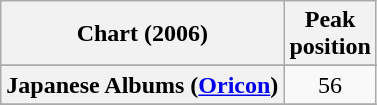<table class="wikitable sortable plainrowheaders" style="text-align:center">
<tr>
<th scope="col">Chart (2006)</th>
<th scope="col">Peak<br>position</th>
</tr>
<tr>
</tr>
<tr>
<th scope="row">Japanese Albums (<a href='#'>Oricon</a>)</th>
<td align="center">56</td>
</tr>
<tr>
</tr>
</table>
